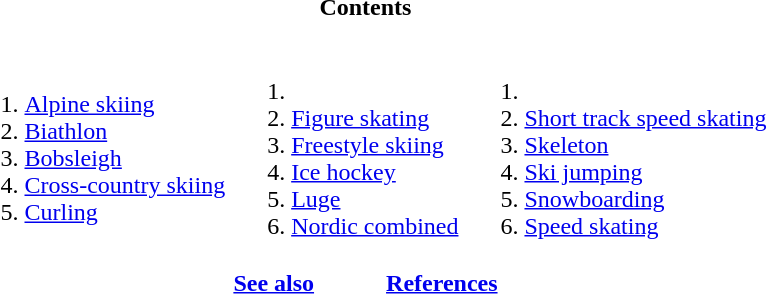<table id="toc" class="toc" summary="Contents">
<tr>
<td align="center" colspan="3"><strong>Contents</strong></td>
</tr>
<tr>
<td><br><ol><li><a href='#'>Alpine skiing</a></li><li><a href='#'>Biathlon</a></li><li><a href='#'>Bobsleigh</a></li><li><a href='#'>Cross-country skiing</a></li><li><a href='#'>Curling</a></li></ol></td>
<td valign=top><br><ol><li><li><a href='#'>Figure skating</a></li><li><a href='#'>Freestyle skiing</a></li><li><a href='#'>Ice hockey</a></li><li><a href='#'>Luge</a></li><li><a href='#'>Nordic combined</a></li></ol></td>
<td valign=top><br><ol><li><li><a href='#'>Short track speed skating</a></li><li><a href='#'>Skeleton</a></li><li><a href='#'>Ski jumping</a></li><li><a href='#'>Snowboarding</a></li><li><a href='#'>Speed skating</a></li></ol></td>
</tr>
<tr>
<td align=center colspan=3><strong><a href='#'>See also</a></strong>   <strong><a href='#'>References</a></strong></td>
</tr>
</table>
